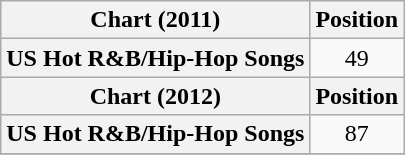<table class="wikitable sortable plainrowheaders">
<tr>
<th scope="col">Chart (2011)</th>
<th scope="col">Position</th>
</tr>
<tr>
<th scope="row">US Hot R&B/Hip-Hop Songs</th>
<td style="text-align:center;">49</td>
</tr>
<tr>
<th scope="col">Chart (2012)</th>
<th scope="col">Position</th>
</tr>
<tr>
<th scope="row">US Hot R&B/Hip-Hop Songs</th>
<td style="text-align:center;">87</td>
</tr>
<tr>
</tr>
</table>
